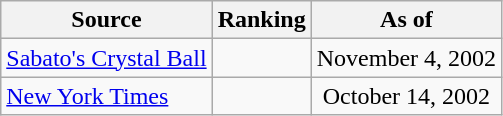<table class="wikitable" style="text-align:center">
<tr>
<th>Source</th>
<th>Ranking</th>
<th>As of</th>
</tr>
<tr>
<td align=left><a href='#'>Sabato's Crystal Ball</a></td>
<td></td>
<td>November 4, 2002</td>
</tr>
<tr>
<td align=left><a href='#'>New York Times</a></td>
<td></td>
<td>October 14, 2002</td>
</tr>
</table>
